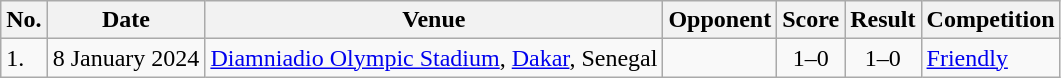<table class="wikitable">
<tr>
<th>No.</th>
<th>Date</th>
<th>Venue</th>
<th>Opponent</th>
<th>Score</th>
<th>Result</th>
<th>Competition</th>
</tr>
<tr>
<td>1.</td>
<td>8 January 2024</td>
<td><a href='#'>Diamniadio Olympic Stadium</a>, <a href='#'>Dakar</a>, Senegal</td>
<td></td>
<td align=center>1–0</td>
<td align=center>1–0</td>
<td><a href='#'>Friendly</a></td>
</tr>
</table>
